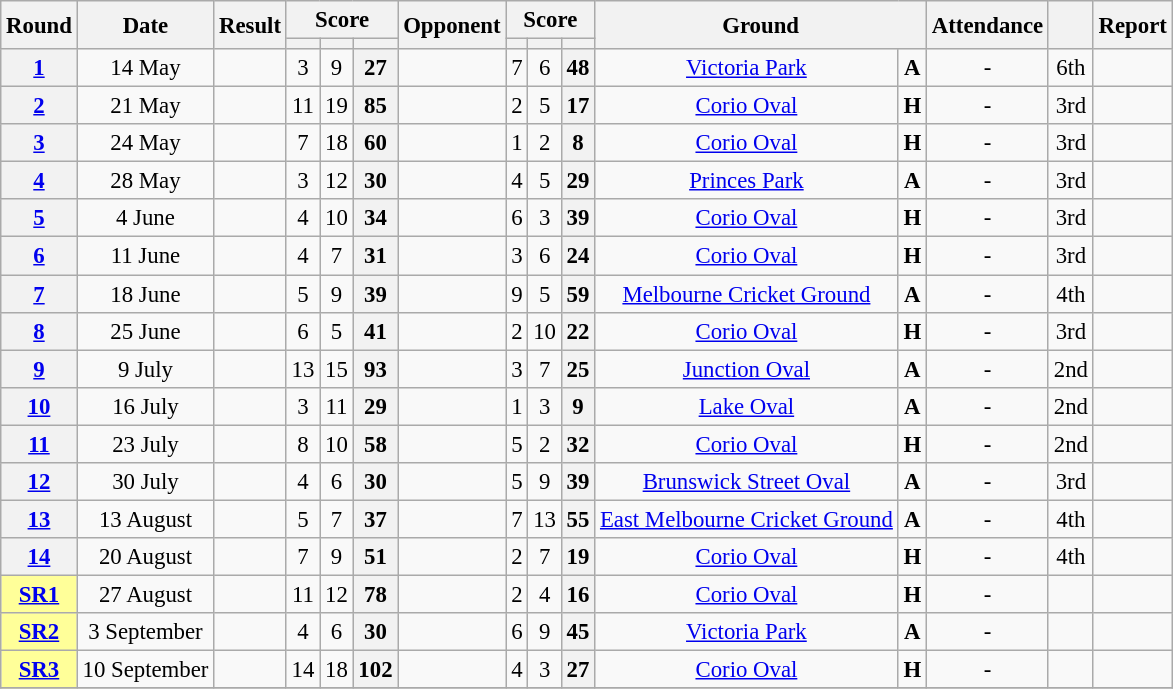<table class="wikitable plainrowheaders" style="font-size:95%; text-align:center;">
<tr>
<th scope="col" rowspan="2">Round</th>
<th scope="col" rowspan="2">Date</th>
<th scope="col" rowspan="2">Result</th>
<th scope="col" colspan="3">Score</th>
<th scope="col" rowspan="2">Opponent</th>
<th scope="col" colspan="3">Score</th>
<th scope="col" rowspan="2" colspan="2">Ground</th>
<th scope="col" rowspan="2">Attendance</th>
<th scope="col" rowspan="2"></th>
<th scope="col" rowspan="2">Report</th>
</tr>
<tr>
<th scope="col"></th>
<th scope="col"></th>
<th scope="col"></th>
<th scope="col"></th>
<th scope="col"></th>
<th scope="col"></th>
</tr>
<tr>
<th scope="row" style="text-align:center;"><a href='#'>1</a></th>
<td>14 May</td>
<td></td>
<td>3</td>
<td>9</td>
<th>27</th>
<td></td>
<td>7</td>
<td>6</td>
<th>48</th>
<td><a href='#'>Victoria Park</a></td>
<td><strong>A</strong></td>
<td>-</td>
<td>6th</td>
<td></td>
</tr>
<tr>
<th scope="row" style="text-align:center;"><a href='#'>2</a></th>
<td>21 May</td>
<td></td>
<td>11</td>
<td>19</td>
<th>85</th>
<td></td>
<td>2</td>
<td>5</td>
<th>17</th>
<td><a href='#'>Corio Oval</a></td>
<td><strong>H</strong></td>
<td>-</td>
<td>3rd</td>
<td></td>
</tr>
<tr>
<th scope="row" style="text-align:center;"><a href='#'>3</a></th>
<td>24 May</td>
<td></td>
<td>7</td>
<td>18</td>
<th>60</th>
<td></td>
<td>1</td>
<td>2</td>
<th>8</th>
<td><a href='#'>Corio Oval</a></td>
<td><strong>H</strong></td>
<td>-</td>
<td>3rd</td>
<td></td>
</tr>
<tr>
<th scope="row" style="text-align:center;"><a href='#'>4</a></th>
<td>28 May</td>
<td></td>
<td>3</td>
<td>12</td>
<th>30</th>
<td></td>
<td>4</td>
<td>5</td>
<th>29</th>
<td><a href='#'>Princes Park</a></td>
<td><strong>A</strong></td>
<td>-</td>
<td>3rd</td>
<td></td>
</tr>
<tr>
<th scope="row" style="text-align:center;"><a href='#'>5</a></th>
<td>4 June</td>
<td></td>
<td>4</td>
<td>10</td>
<th>34</th>
<td></td>
<td>6</td>
<td>3</td>
<th>39</th>
<td><a href='#'>Corio Oval</a></td>
<td><strong>H</strong></td>
<td>-</td>
<td>3rd</td>
<td></td>
</tr>
<tr>
<th scope="row" style="text-align:center;"><a href='#'>6</a></th>
<td>11 June</td>
<td></td>
<td>4</td>
<td>7</td>
<th>31</th>
<td></td>
<td>3</td>
<td>6</td>
<th>24</th>
<td><a href='#'>Corio Oval</a></td>
<td><strong>H</strong></td>
<td>-</td>
<td>3rd</td>
<td></td>
</tr>
<tr>
<th scope="row" style="text-align:center;"><a href='#'>7</a></th>
<td>18 June</td>
<td></td>
<td>5</td>
<td>9</td>
<th>39</th>
<td></td>
<td>9</td>
<td>5</td>
<th>59</th>
<td><a href='#'>Melbourne Cricket Ground</a></td>
<td><strong>A</strong></td>
<td>-</td>
<td>4th</td>
<td></td>
</tr>
<tr>
<th scope="row" style="text-align:center;"><a href='#'>8</a></th>
<td>25 June</td>
<td></td>
<td>6</td>
<td>5</td>
<th>41</th>
<td></td>
<td>2</td>
<td>10</td>
<th>22</th>
<td><a href='#'>Corio Oval</a></td>
<td><strong>H</strong></td>
<td>-</td>
<td>3rd</td>
<td></td>
</tr>
<tr>
<th scope="row" style="text-align:center;"><a href='#'>9</a></th>
<td>9 July</td>
<td></td>
<td>13</td>
<td>15</td>
<th>93</th>
<td></td>
<td>3</td>
<td>7</td>
<th>25</th>
<td><a href='#'>Junction Oval</a></td>
<td><strong>A</strong></td>
<td>-</td>
<td>2nd</td>
<td></td>
</tr>
<tr>
<th scope="row" style="text-align:center;"><a href='#'>10</a></th>
<td>16 July</td>
<td></td>
<td>3</td>
<td>11</td>
<th>29</th>
<td></td>
<td>1</td>
<td>3</td>
<th>9</th>
<td><a href='#'>Lake Oval</a></td>
<td><strong>A</strong></td>
<td>-</td>
<td>2nd</td>
<td></td>
</tr>
<tr>
<th scope="row" style="text-align:center;"><a href='#'>11</a></th>
<td>23 July</td>
<td></td>
<td>8</td>
<td>10</td>
<th>58</th>
<td></td>
<td>5</td>
<td>2</td>
<th>32</th>
<td><a href='#'>Corio Oval</a></td>
<td><strong>H</strong></td>
<td>-</td>
<td>2nd</td>
<td></td>
</tr>
<tr>
<th scope="row" style="text-align:center;"><a href='#'>12</a></th>
<td>30 July</td>
<td></td>
<td>4</td>
<td>6</td>
<th>30</th>
<td></td>
<td>5</td>
<td>9</td>
<th>39</th>
<td><a href='#'>Brunswick Street Oval</a></td>
<td><strong>A</strong></td>
<td>-</td>
<td>3rd</td>
<td></td>
</tr>
<tr>
<th scope="row" style="text-align:center;"><a href='#'>13</a></th>
<td>13 August</td>
<td></td>
<td>5</td>
<td>7</td>
<th>37</th>
<td></td>
<td>7</td>
<td>13</td>
<th>55</th>
<td><a href='#'>East Melbourne Cricket Ground</a></td>
<td><strong>A</strong></td>
<td>-</td>
<td>4th</td>
<td></td>
</tr>
<tr>
<th scope="row" style="text-align:center;"><a href='#'>14</a></th>
<td>20 August</td>
<td></td>
<td>7</td>
<td>9</td>
<th>51</th>
<td></td>
<td>2</td>
<td>7</td>
<th>19</th>
<td><a href='#'>Corio Oval</a></td>
<td><strong>H</strong></td>
<td>-</td>
<td>4th</td>
<td></td>
</tr>
<tr>
<th scope="row" style="background:#FF9; text-align:center;"><a href='#'>SR1</a></th>
<td>27 August</td>
<td></td>
<td>11</td>
<td>12</td>
<th>78</th>
<td></td>
<td>2</td>
<td>4</td>
<th>16</th>
<td><a href='#'>Corio Oval</a></td>
<td><strong>H</strong></td>
<td>-</td>
<td></td>
<td></td>
</tr>
<tr>
<th scope="row" style="background:#FF9; text-align:center;"><a href='#'>SR2</a></th>
<td>3 September</td>
<td></td>
<td>4</td>
<td>6</td>
<th>30</th>
<td></td>
<td>6</td>
<td>9</td>
<th>45</th>
<td><a href='#'>Victoria Park</a></td>
<td><strong>A</strong></td>
<td>-</td>
<td></td>
<td></td>
</tr>
<tr>
<th scope="row" style="background:#FF9; text-align:center;"><a href='#'>SR3</a></th>
<td>10 September</td>
<td></td>
<td>14</td>
<td>18</td>
<th>102</th>
<td></td>
<td>4</td>
<td>3</td>
<th>27</th>
<td><a href='#'>Corio Oval</a></td>
<td><strong>H</strong></td>
<td>-</td>
<td></td>
<td></td>
</tr>
<tr>
</tr>
</table>
